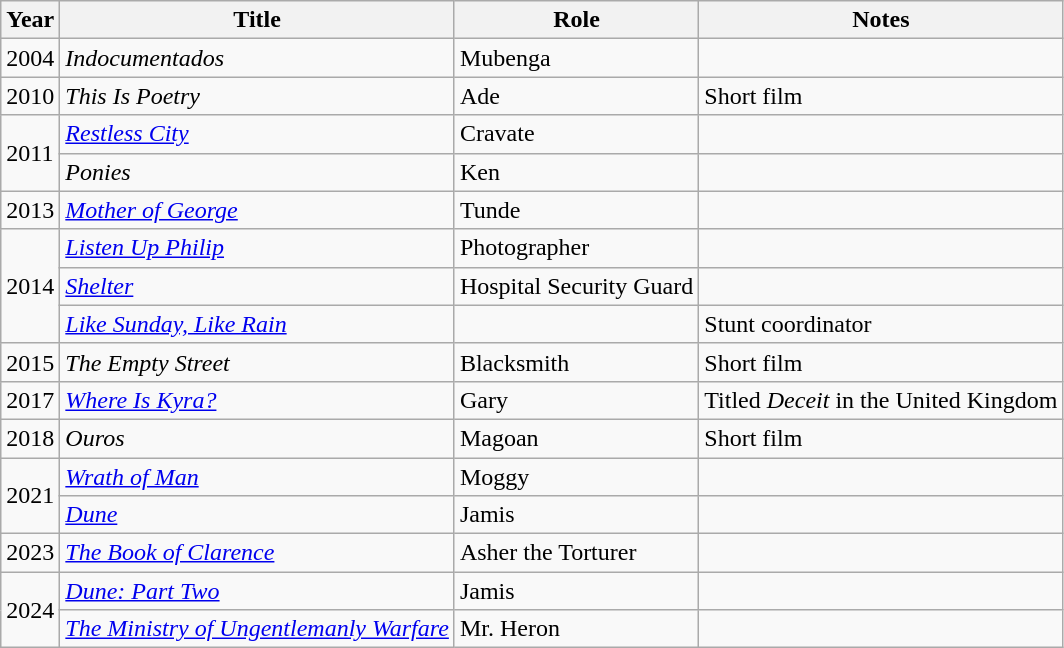<table class="wikitable">
<tr>
<th>Year</th>
<th>Title</th>
<th>Role</th>
<th>Notes</th>
</tr>
<tr>
<td>2004</td>
<td><em>Indocumentados</em></td>
<td>Mubenga</td>
<td></td>
</tr>
<tr>
<td>2010</td>
<td><em>This Is Poetry</em></td>
<td>Ade</td>
<td>Short film</td>
</tr>
<tr>
<td rowspan=2>2011</td>
<td><em><a href='#'>Restless City</a></em></td>
<td>Cravate</td>
<td></td>
</tr>
<tr>
<td><em>Ponies</em></td>
<td>Ken</td>
<td></td>
</tr>
<tr>
<td>2013</td>
<td><em><a href='#'>Mother of George</a></em></td>
<td>Tunde</td>
<td></td>
</tr>
<tr>
<td rowspan=3>2014</td>
<td><em><a href='#'>Listen Up Philip</a></em></td>
<td>Photographer</td>
<td></td>
</tr>
<tr>
<td><em><a href='#'>Shelter</a></em></td>
<td>Hospital Security Guard</td>
<td></td>
</tr>
<tr>
<td><em><a href='#'>Like Sunday, Like Rain</a></em></td>
<td></td>
<td>Stunt coordinator</td>
</tr>
<tr>
<td>2015</td>
<td><em>The Empty Street</em></td>
<td>Blacksmith</td>
<td>Short film</td>
</tr>
<tr>
<td>2017</td>
<td><em><a href='#'>Where Is Kyra?</a></em></td>
<td>Gary</td>
<td>Titled <em>Deceit</em> in the United Kingdom</td>
</tr>
<tr>
<td>2018</td>
<td><em>Ouros</em></td>
<td>Magoan</td>
<td>Short film</td>
</tr>
<tr>
<td rowspan=2>2021</td>
<td><em><a href='#'>Wrath of Man</a></em></td>
<td>Moggy</td>
<td></td>
</tr>
<tr>
<td><em><a href='#'>Dune</a></em></td>
<td>Jamis</td>
<td></td>
</tr>
<tr>
<td>2023</td>
<td><em><a href='#'>The Book of Clarence</a></em></td>
<td>Asher the Torturer</td>
<td></td>
</tr>
<tr>
<td rowspan=2>2024</td>
<td><em><a href='#'>Dune: Part Two</a></em></td>
<td>Jamis</td>
<td></td>
</tr>
<tr>
<td><em><a href='#'>The Ministry of Ungentlemanly Warfare</a></em></td>
<td>Mr. Heron</td>
<td></td>
</tr>
</table>
